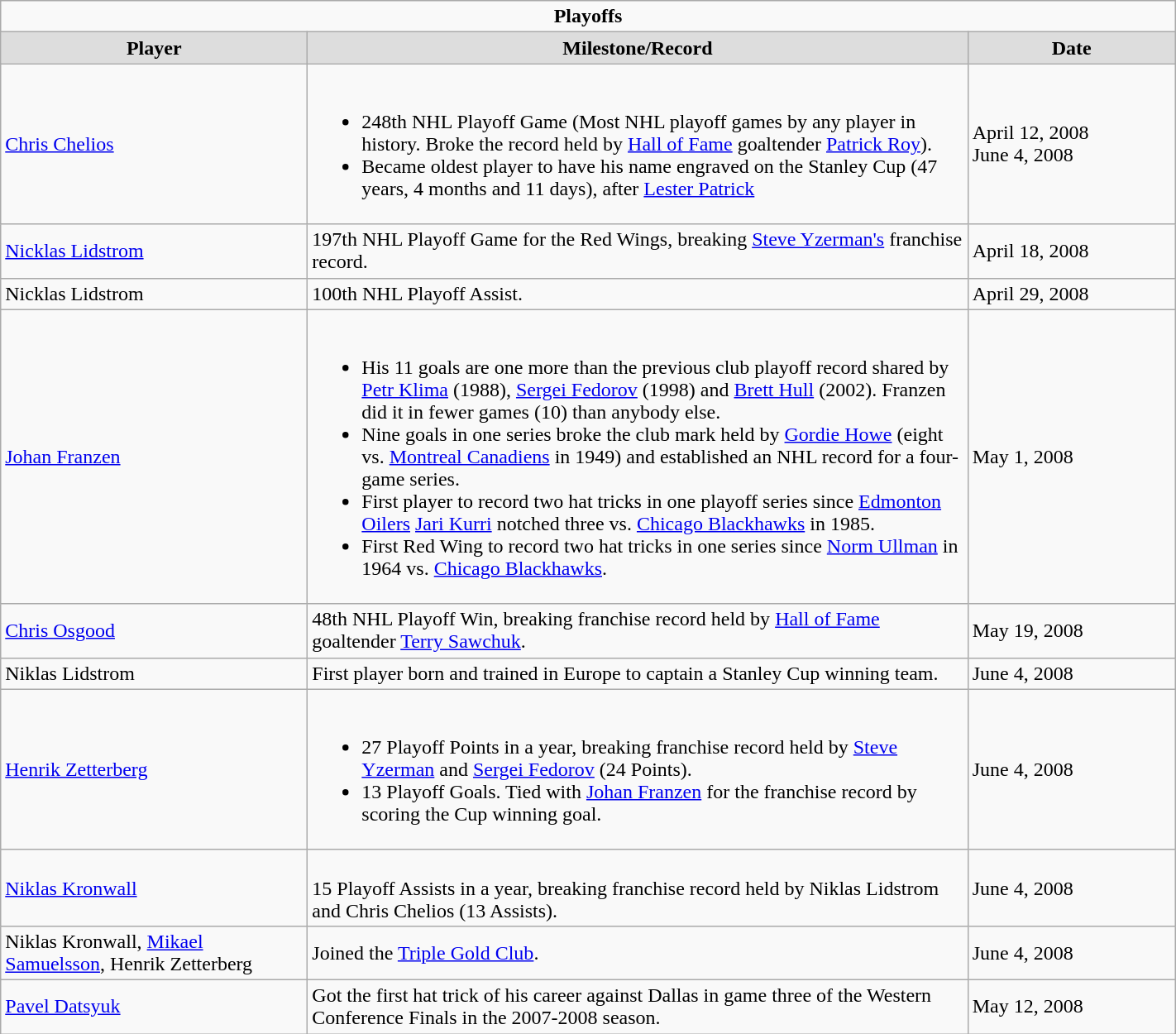<table class="wikitable" width="75%">
<tr>
<td colspan="10" align="center"><strong>Playoffs</strong></td>
</tr>
<tr align="center"  bgcolor="#dddddd">
<td style="width:15em;"><strong>Player</strong></td>
<td><strong>Milestone/Record</strong></td>
<td style="width:10em;"><strong>Date</strong></td>
</tr>
<tr>
<td><a href='#'>Chris Chelios</a></td>
<td><br><ul><li>248th NHL Playoff Game (Most NHL playoff games by any player in history. Broke the record held by <a href='#'>Hall of Fame</a> goaltender <a href='#'>Patrick Roy</a>).</li><li>Became oldest player to have his name engraved on the Stanley Cup (47 years, 4 months and 11 days), after <a href='#'>Lester Patrick</a></li></ul></td>
<td>April 12, 2008 <br>June 4, 2008</td>
</tr>
<tr>
<td><a href='#'>Nicklas Lidstrom</a></td>
<td>197th NHL Playoff Game for the Red Wings, breaking <a href='#'>Steve Yzerman's</a> franchise record.</td>
<td>April 18, 2008</td>
</tr>
<tr>
<td>Nicklas Lidstrom</td>
<td>100th NHL Playoff Assist.</td>
<td>April 29, 2008</td>
</tr>
<tr>
<td><a href='#'>Johan Franzen</a></td>
<td><br><ul><li>His 11 goals are one more than the previous club playoff record shared by <a href='#'>Petr Klima</a> (1988), <a href='#'>Sergei Fedorov</a> (1998) and <a href='#'>Brett Hull</a> (2002). Franzen did it in fewer games (10) than anybody else.</li><li>Nine goals in one series broke the club mark held by <a href='#'>Gordie Howe</a> (eight vs. <a href='#'>Montreal Canadiens</a> in 1949) and established an NHL record for a four-game series.</li><li>First player to record two hat tricks in one playoff series since <a href='#'>Edmonton Oilers</a> <a href='#'>Jari Kurri</a> notched three vs. <a href='#'>Chicago Blackhawks</a> in 1985.</li><li>First Red Wing to record two hat tricks in one series since <a href='#'>Norm Ullman</a> in 1964 vs. <a href='#'>Chicago Blackhawks</a>.</li></ul></td>
<td>May 1, 2008</td>
</tr>
<tr>
<td><a href='#'>Chris Osgood</a></td>
<td>48th NHL Playoff Win, breaking franchise record held by <a href='#'>Hall of Fame</a> goaltender <a href='#'>Terry Sawchuk</a>.</td>
<td>May 19, 2008</td>
</tr>
<tr>
<td>Niklas Lidstrom</td>
<td>First player born and trained in Europe to captain a Stanley Cup winning team.</td>
<td>June 4, 2008</td>
</tr>
<tr>
<td><a href='#'>Henrik Zetterberg</a></td>
<td><br><ul><li>27 Playoff Points in a year, breaking franchise record held by <a href='#'>Steve Yzerman</a> and <a href='#'>Sergei Fedorov</a> (24 Points).</li><li>13 Playoff Goals. Tied with <a href='#'>Johan Franzen</a> for the franchise record by scoring the Cup winning goal.</li></ul></td>
<td>June 4, 2008</td>
</tr>
<tr>
<td><a href='#'>Niklas Kronwall</a></td>
<td><br>15 Playoff Assists in a year, breaking franchise record held by Niklas Lidstrom and Chris Chelios (13 Assists).</td>
<td>June 4, 2008</td>
</tr>
<tr>
<td>Niklas Kronwall, <a href='#'>Mikael Samuelsson</a>, Henrik Zetterberg</td>
<td>Joined the <a href='#'>Triple Gold Club</a>.</td>
<td>June 4, 2008</td>
</tr>
<tr>
<td><a href='#'>Pavel Datsyuk</a></td>
<td>Got the first hat trick of his career against Dallas in game three of the Western Conference Finals in the 2007-2008 season.</td>
<td>May 12, 2008</td>
</tr>
</table>
